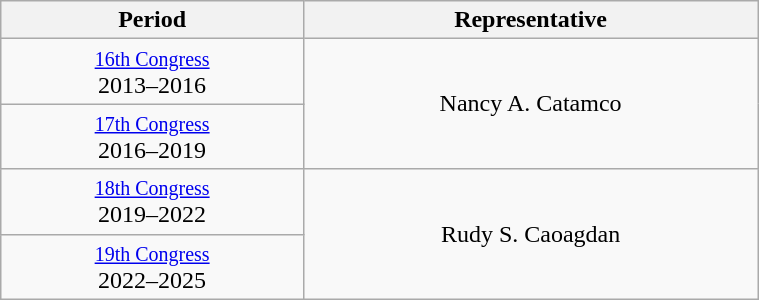<table class="wikitable" style="text-align:center; width:40%;">
<tr>
<th width="40%">Period</th>
<th>Representative</th>
</tr>
<tr>
<td><small><a href='#'>16th Congress</a></small><br>2013–2016</td>
<td rowspan="2">Nancy A. Catamco</td>
</tr>
<tr>
<td><small><a href='#'>17th Congress</a></small><br>2016–2019</td>
</tr>
<tr>
<td><small><a href='#'>18th Congress</a></small><br>2019–2022</td>
<td rowspan ="2">Rudy S. Caoagdan</td>
</tr>
<tr>
<td><small><a href='#'>19th Congress</a></small><br>2022–2025</td>
</tr>
</table>
